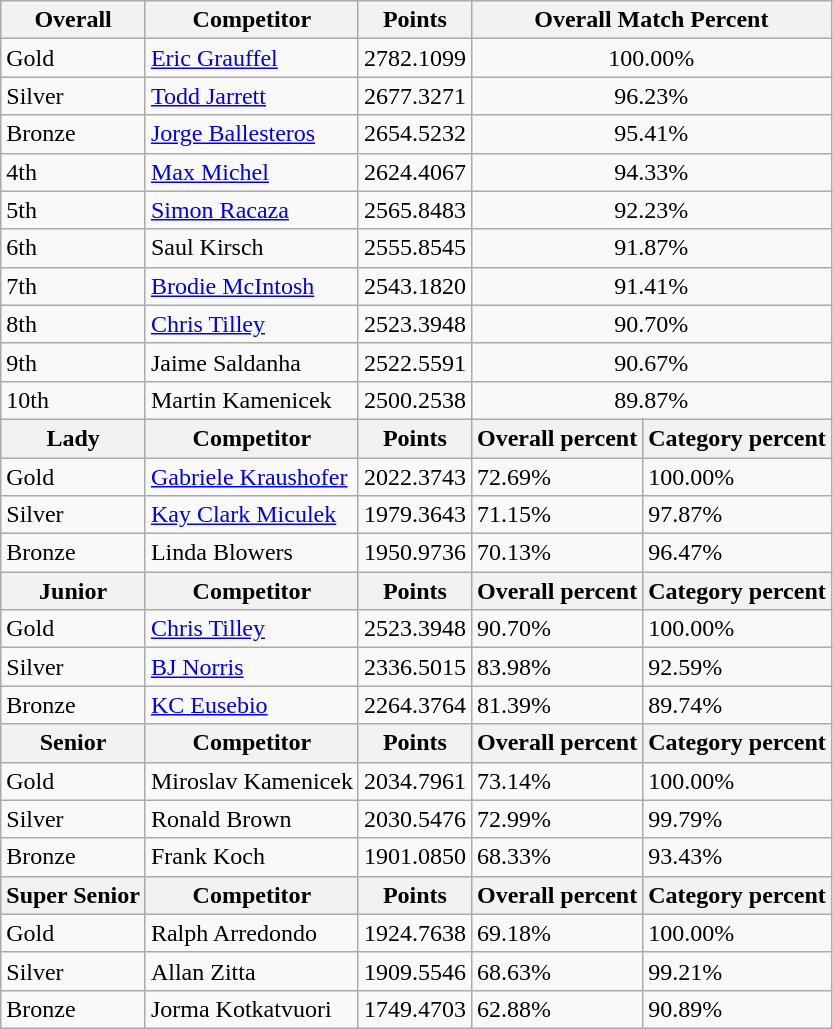<table class="wikitable sortable" style="text-align: left;">
<tr>
<th>Overall</th>
<th>Competitor</th>
<th>Points</th>
<th colspan="2">Overall Match Percent</th>
</tr>
<tr>
<td> Gold</td>
<td><a href='#'>Eric Grauffel</a></td>
<td>2782.1099</td>
<td colspan="2" style="text-align: center;">100.00%</td>
</tr>
<tr>
<td> Silver</td>
<td><a href='#'>Todd Jarrett</a></td>
<td>2677.3271</td>
<td colspan="2" style="text-align: center;">96.23%</td>
</tr>
<tr>
<td> Bronze</td>
<td><a href='#'>Jorge Ballesteros</a></td>
<td>2654.5232</td>
<td colspan="2" style="text-align: center;">95.41%</td>
</tr>
<tr>
<td>4th</td>
<td><a href='#'>Max Michel</a></td>
<td>2624.4067</td>
<td colspan="2" style="text-align: center;">94.33%</td>
</tr>
<tr>
<td>5th</td>
<td><a href='#'>Simon Racaza</a></td>
<td>2565.8483</td>
<td colspan="2" style="text-align: center;">92.23%</td>
</tr>
<tr>
<td>6th</td>
<td>Saul Kirsch</td>
<td>2555.8545</td>
<td colspan="2" style="text-align: center;">91.87%</td>
</tr>
<tr>
<td>7th</td>
<td><a href='#'>Brodie McIntosh</a></td>
<td>2543.1820</td>
<td colspan="2" style="text-align: center;">91.41%</td>
</tr>
<tr>
<td>8th</td>
<td><a href='#'>Chris Tilley</a></td>
<td>2523.3948</td>
<td colspan="2" style="text-align: center;">90.70%</td>
</tr>
<tr>
<td>9th</td>
<td>Jaime Saldanha</td>
<td>2522.5591</td>
<td colspan="2" style="text-align: center;">90.67%</td>
</tr>
<tr>
<td>10th</td>
<td>Martin Kamenicek</td>
<td>2500.2538</td>
<td colspan="2" style="text-align: center;">89.87%</td>
</tr>
<tr>
<th>Lady</th>
<th>Competitor</th>
<th>Points</th>
<th>Overall percent</th>
<th>Category percent</th>
</tr>
<tr>
<td> Gold</td>
<td><a href='#'>Gabriele Kraushofer</a></td>
<td>2022.3743</td>
<td>72.69%</td>
<td>100.00%</td>
</tr>
<tr>
<td> Silver</td>
<td><a href='#'>Kay Clark Miculek</a></td>
<td>1979.3643</td>
<td>71.15%</td>
<td>97.87%</td>
</tr>
<tr>
<td> Bronze</td>
<td>Linda Blowers</td>
<td>1950.9736</td>
<td>70.13%</td>
<td>96.47%</td>
</tr>
<tr>
<th>Junior</th>
<th>Competitor</th>
<th>Points</th>
<th>Overall percent</th>
<th>Category percent</th>
</tr>
<tr>
<td> Gold</td>
<td><a href='#'>Chris Tilley</a></td>
<td>2523.3948</td>
<td>90.70%</td>
<td>100.00%</td>
</tr>
<tr>
<td> Silver</td>
<td><a href='#'>BJ Norris</a></td>
<td>2336.5015</td>
<td>83.98%</td>
<td>92.59%</td>
</tr>
<tr>
<td> Bronze</td>
<td><a href='#'>KC Eusebio</a></td>
<td>2264.3764</td>
<td>81.39%</td>
<td>89.74%</td>
</tr>
<tr>
<th>Senior</th>
<th>Competitor</th>
<th>Points</th>
<th>Overall percent</th>
<th>Category percent</th>
</tr>
<tr>
<td> Gold</td>
<td>Miroslav Kamenicek</td>
<td>2034.7961</td>
<td>73.14%</td>
<td>100.00%</td>
</tr>
<tr>
<td> Silver</td>
<td>Ronald Brown</td>
<td>2030.5476</td>
<td>72.99%</td>
<td>99.79%</td>
</tr>
<tr>
<td> Bronze</td>
<td>Frank Koch</td>
<td>1901.0850</td>
<td>68.33%</td>
<td>93.43%</td>
</tr>
<tr>
<th>Super Senior</th>
<th>Competitor</th>
<th>Points</th>
<th>Overall percent</th>
<th>Category percent</th>
</tr>
<tr>
<td> Gold</td>
<td>Ralph Arredondo</td>
<td>1924.7638</td>
<td>69.18%</td>
<td>100.00%</td>
</tr>
<tr>
<td> Silver</td>
<td>Allan Zitta</td>
<td>1909.5546</td>
<td>68.63%</td>
<td>99.21%</td>
</tr>
<tr>
<td> Bronze</td>
<td>Jorma Kotkatvuori</td>
<td>1749.4703</td>
<td>62.88%</td>
<td>90.89%</td>
</tr>
</table>
